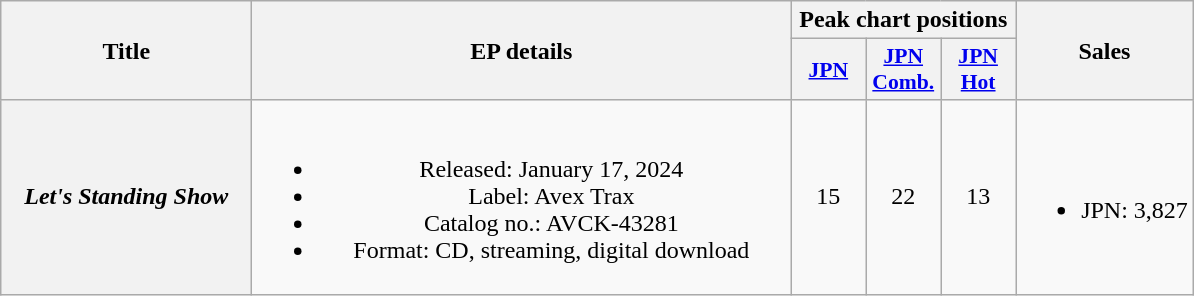<table class="wikitable plainrowheaders" style="text-align:center">
<tr>
<th scope="col" rowspan="2" style="width:10em">Title</th>
<th scope="col" rowspan="2" style="width:22em">EP details</th>
<th scope="col" colspan="3">Peak chart positions</th>
<th scope="col" rowspan="2">Sales</th>
</tr>
<tr>
<th scope="col" style="width:3em;font-size:90%"><a href='#'>JPN</a></th>
<th scope="col" style="width:3em;font-size:90%"><a href='#'>JPN Comb.</a></th>
<th scope="col" style="width:3em;font-size:90%"><a href='#'>JPN Hot</a></th>
</tr>
<tr>
<th scope="row"><em>Let's Standing Show</em></th>
<td><br><ul><li>Released: January 17, 2024</li><li>Label: Avex Trax</li><li>Catalog no.: AVCK-43281</li><li>Format: CD, streaming, digital download</li></ul></td>
<td>15</td>
<td>22</td>
<td>13</td>
<td><br><ul><li>JPN: 3,827</li></ul></td>
</tr>
</table>
